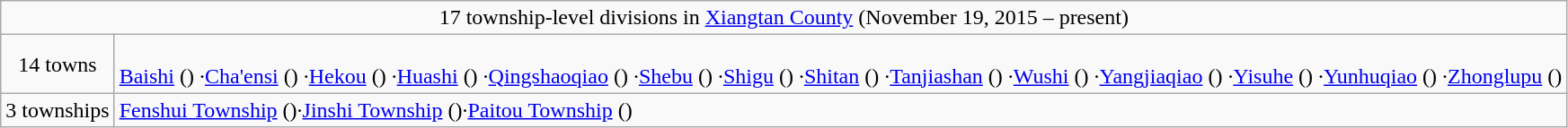<table class="wikitable">
<tr>
<td style="text-align:center;" colspan="2">17 township-level divisions in <a href='#'>Xiangtan County</a> (November 19, 2015 – present)</td>
</tr>
<tr align=left>
<td align=center>14 towns</td>
<td><br><a href='#'>Baishi</a> ()
·<a href='#'>Cha'ensi</a> ()
·<a href='#'>Hekou</a> ()
·<a href='#'>Huashi</a> ()
·<a href='#'>Qingshaoqiao</a> ()
·<a href='#'>Shebu</a> ()
·<a href='#'>Shigu</a> ()
·<a href='#'>Shitan</a> ()
·<a href='#'>Tanjiashan</a> ()
·<a href='#'>Wushi</a> ()
·<a href='#'>Yangjiaqiao</a> ()
·<a href='#'>Yisuhe</a> ()
·<a href='#'>Yunhuqiao</a> ()
·<a href='#'>Zhonglupu</a> ()</td>
</tr>
<tr align=left>
<td align=center>3 townships</td>
<td><a href='#'>Fenshui Township</a> ()·<a href='#'>Jinshi Township</a> ()·<a href='#'>Paitou Township</a> ()</td>
</tr>
</table>
